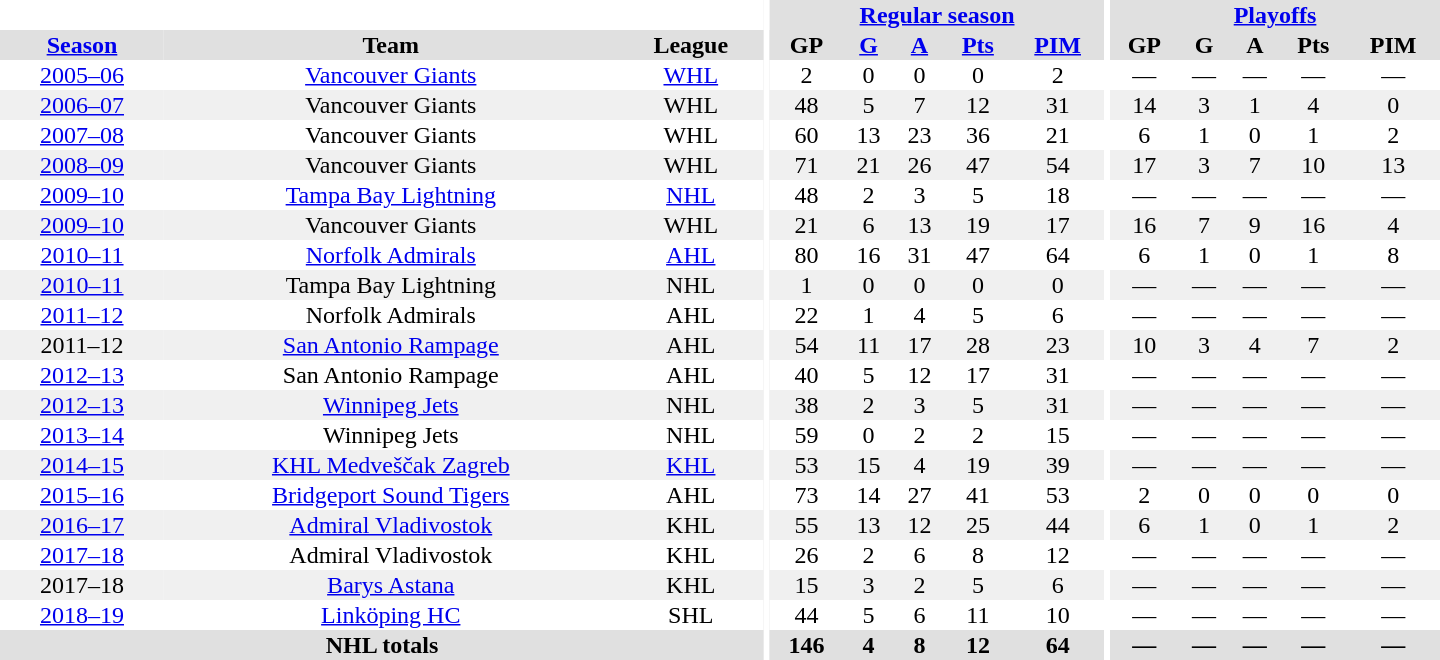<table border="0" cellpadding="1" cellspacing="0" style="text-align:center; width:60em">
<tr bgcolor="#e0e0e0">
<th colspan="3"  bgcolor="#ffffff"></th>
<th rowspan="99" bgcolor="#ffffff"></th>
<th colspan="5"><a href='#'>Regular season</a></th>
<th rowspan="99" bgcolor="#ffffff"></th>
<th colspan="5"><a href='#'>Playoffs</a></th>
</tr>
<tr bgcolor="#e0e0e0">
<th><a href='#'>Season</a></th>
<th>Team</th>
<th>League</th>
<th>GP</th>
<th><a href='#'>G</a></th>
<th><a href='#'>A</a></th>
<th><a href='#'>Pts</a></th>
<th><a href='#'>PIM</a></th>
<th>GP</th>
<th>G</th>
<th>A</th>
<th>Pts</th>
<th>PIM</th>
</tr>
<tr>
<td><a href='#'>2005–06</a></td>
<td><a href='#'>Vancouver Giants</a></td>
<td><a href='#'>WHL</a></td>
<td>2</td>
<td>0</td>
<td>0</td>
<td>0</td>
<td>2</td>
<td>—</td>
<td>—</td>
<td>—</td>
<td>—</td>
<td>—</td>
</tr>
<tr style="background:#f0f0f0;">
<td><a href='#'>2006–07</a></td>
<td>Vancouver Giants</td>
<td>WHL</td>
<td>48</td>
<td>5</td>
<td>7</td>
<td>12</td>
<td>31</td>
<td>14</td>
<td>3</td>
<td>1</td>
<td>4</td>
<td>0</td>
</tr>
<tr>
<td><a href='#'>2007–08</a></td>
<td>Vancouver Giants</td>
<td>WHL</td>
<td>60</td>
<td>13</td>
<td>23</td>
<td>36</td>
<td>21</td>
<td>6</td>
<td>1</td>
<td>0</td>
<td>1</td>
<td>2</td>
</tr>
<tr style="background:#f0f0f0;">
<td><a href='#'>2008–09</a></td>
<td>Vancouver Giants</td>
<td>WHL</td>
<td>71</td>
<td>21</td>
<td>26</td>
<td>47</td>
<td>54</td>
<td>17</td>
<td>3</td>
<td>7</td>
<td>10</td>
<td>13</td>
</tr>
<tr>
<td><a href='#'>2009–10</a></td>
<td><a href='#'>Tampa Bay Lightning</a></td>
<td><a href='#'>NHL</a></td>
<td>48</td>
<td>2</td>
<td>3</td>
<td>5</td>
<td>18</td>
<td>—</td>
<td>—</td>
<td>—</td>
<td>—</td>
<td>—</td>
</tr>
<tr style="background:#f0f0f0;">
<td><a href='#'>2009–10</a></td>
<td>Vancouver Giants</td>
<td>WHL</td>
<td>21</td>
<td>6</td>
<td>13</td>
<td>19</td>
<td>17</td>
<td>16</td>
<td>7</td>
<td>9</td>
<td>16</td>
<td>4</td>
</tr>
<tr>
<td><a href='#'>2010–11</a></td>
<td><a href='#'>Norfolk Admirals</a></td>
<td><a href='#'>AHL</a></td>
<td>80</td>
<td>16</td>
<td>31</td>
<td>47</td>
<td>64</td>
<td>6</td>
<td>1</td>
<td>0</td>
<td>1</td>
<td>8</td>
</tr>
<tr style="background:#f0f0f0;">
<td><a href='#'>2010–11</a></td>
<td>Tampa Bay Lightning</td>
<td>NHL</td>
<td>1</td>
<td>0</td>
<td>0</td>
<td>0</td>
<td>0</td>
<td>—</td>
<td>—</td>
<td>—</td>
<td>—</td>
<td>—</td>
</tr>
<tr>
<td><a href='#'>2011–12</a></td>
<td>Norfolk Admirals</td>
<td>AHL</td>
<td>22</td>
<td>1</td>
<td>4</td>
<td>5</td>
<td>6</td>
<td>—</td>
<td>—</td>
<td>—</td>
<td>—</td>
<td>—</td>
</tr>
<tr style="background:#f0f0f0;">
<td>2011–12</td>
<td><a href='#'>San Antonio Rampage</a></td>
<td>AHL</td>
<td>54</td>
<td>11</td>
<td>17</td>
<td>28</td>
<td>23</td>
<td>10</td>
<td>3</td>
<td>4</td>
<td>7</td>
<td>2</td>
</tr>
<tr>
<td><a href='#'>2012–13</a></td>
<td>San Antonio Rampage</td>
<td>AHL</td>
<td>40</td>
<td>5</td>
<td>12</td>
<td>17</td>
<td>31</td>
<td>—</td>
<td>—</td>
<td>—</td>
<td>—</td>
<td>—</td>
</tr>
<tr style="background:#f0f0f0;">
<td><a href='#'>2012–13</a></td>
<td><a href='#'>Winnipeg Jets</a></td>
<td>NHL</td>
<td>38</td>
<td>2</td>
<td>3</td>
<td>5</td>
<td>31</td>
<td>—</td>
<td>—</td>
<td>—</td>
<td>—</td>
<td>—</td>
</tr>
<tr>
<td><a href='#'>2013–14</a></td>
<td>Winnipeg Jets</td>
<td>NHL</td>
<td>59</td>
<td>0</td>
<td>2</td>
<td>2</td>
<td>15</td>
<td>—</td>
<td>—</td>
<td>—</td>
<td>—</td>
<td>—</td>
</tr>
<tr style="background:#f0f0f0;">
<td><a href='#'>2014–15</a></td>
<td><a href='#'>KHL Medveščak Zagreb</a></td>
<td><a href='#'>KHL</a></td>
<td>53</td>
<td>15</td>
<td>4</td>
<td>19</td>
<td>39</td>
<td>—</td>
<td>—</td>
<td>—</td>
<td>—</td>
<td>—</td>
</tr>
<tr>
<td><a href='#'>2015–16</a></td>
<td><a href='#'>Bridgeport Sound Tigers</a></td>
<td>AHL</td>
<td>73</td>
<td>14</td>
<td>27</td>
<td>41</td>
<td>53</td>
<td>2</td>
<td>0</td>
<td>0</td>
<td>0</td>
<td>0</td>
</tr>
<tr style="background:#f0f0f0;">
<td><a href='#'>2016–17</a></td>
<td><a href='#'>Admiral Vladivostok</a></td>
<td>KHL</td>
<td>55</td>
<td>13</td>
<td>12</td>
<td>25</td>
<td>44</td>
<td>6</td>
<td>1</td>
<td>0</td>
<td>1</td>
<td>2</td>
</tr>
<tr>
<td><a href='#'>2017–18</a></td>
<td>Admiral Vladivostok</td>
<td>KHL</td>
<td>26</td>
<td>2</td>
<td>6</td>
<td>8</td>
<td>12</td>
<td>—</td>
<td>—</td>
<td>—</td>
<td>—</td>
<td>—</td>
</tr>
<tr style="background:#f0f0f0;">
<td>2017–18</td>
<td><a href='#'>Barys Astana</a></td>
<td>KHL</td>
<td>15</td>
<td>3</td>
<td>2</td>
<td>5</td>
<td>6</td>
<td>—</td>
<td>—</td>
<td>—</td>
<td>—</td>
<td>—</td>
</tr>
<tr>
<td><a href='#'>2018–19</a></td>
<td><a href='#'>Linköping HC</a></td>
<td>SHL</td>
<td>44</td>
<td>5</td>
<td>6</td>
<td>11</td>
<td>10</td>
<td>—</td>
<td>—</td>
<td>—</td>
<td>—</td>
<td>—</td>
</tr>
<tr style="background:#f0f0f0;">
</tr>
<tr style="background:#e0e0e0;">
<th colspan="3">NHL totals</th>
<th>146</th>
<th>4</th>
<th>8</th>
<th>12</th>
<th>64</th>
<th>—</th>
<th>—</th>
<th>—</th>
<th>—</th>
<th>—</th>
</tr>
</table>
